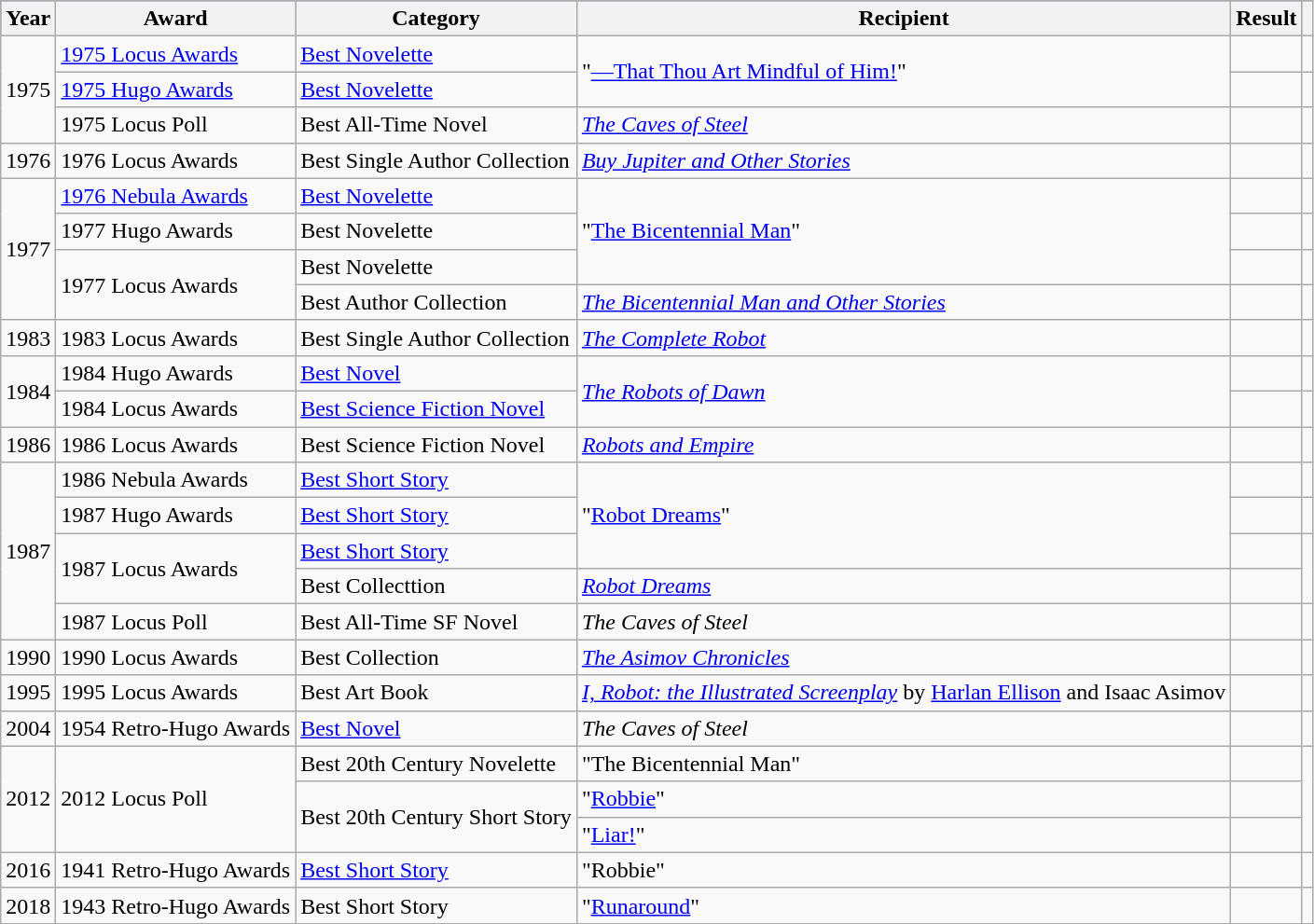<table class="wikitable">
<tr style="background:#96c; text-align:center;">
<th>Year</th>
<th>Award</th>
<th>Category</th>
<th>Recipient</th>
<th>Result</th>
<th></th>
</tr>
<tr>
<td rowspan="3">1975</td>
<td><a href='#'>1975 Locus Awards</a></td>
<td><a href='#'>Best Novelette</a></td>
<td rowspan="2">"<a href='#'>—That Thou Art Mindful of Him!</a>"</td>
<td></td>
<td style="text-align:center;"></td>
</tr>
<tr>
<td><a href='#'>1975 Hugo Awards</a></td>
<td><a href='#'>Best Novelette</a></td>
<td></td>
<td style="text-align:center;"></td>
</tr>
<tr>
<td>1975 Locus Poll</td>
<td>Best All-Time Novel</td>
<td><em><a href='#'>The Caves of Steel</a></em></td>
<td></td>
<td style="text-align:center;"></td>
</tr>
<tr>
<td>1976</td>
<td>1976 Locus Awards</td>
<td>Best Single Author Collection</td>
<td><em><a href='#'>Buy Jupiter and Other Stories</a></em></td>
<td></td>
<td style="text-align:center;"></td>
</tr>
<tr>
<td rowspan="4">1977</td>
<td><a href='#'>1976 Nebula Awards</a></td>
<td><a href='#'>Best Novelette</a></td>
<td rowspan="3">"<a href='#'>The Bicentennial Man</a>"</td>
<td></td>
<td style="text-align:center;"></td>
</tr>
<tr>
<td>1977 Hugo Awards</td>
<td>Best Novelette</td>
<td></td>
<td style="text-align:center;"></td>
</tr>
<tr>
<td rowspan="2">1977 Locus Awards</td>
<td>Best Novelette</td>
<td></td>
<td style="text-align:center;"></td>
</tr>
<tr>
<td>Best Author Collection</td>
<td><em><a href='#'>The Bicentennial Man and Other Stories</a></em></td>
<td></td>
<td style="text-align:center;"></td>
</tr>
<tr>
<td>1983</td>
<td>1983 Locus Awards</td>
<td>Best Single Author Collection</td>
<td><em><a href='#'>The Complete Robot</a></em></td>
<td></td>
<td style="text-align:center;"></td>
</tr>
<tr>
<td rowspan="2">1984</td>
<td>1984 Hugo Awards</td>
<td><a href='#'>Best Novel</a></td>
<td rowspan="2"><em><a href='#'>The Robots of Dawn</a></em></td>
<td></td>
<td style="text-align:center;"></td>
</tr>
<tr>
<td>1984 Locus Awards</td>
<td><a href='#'>Best Science Fiction Novel</a></td>
<td></td>
<td style="text-align:center;"></td>
</tr>
<tr>
<td>1986</td>
<td>1986 Locus Awards</td>
<td>Best Science Fiction Novel</td>
<td><em><a href='#'>Robots and Empire</a></em></td>
<td></td>
<td style="text-align:center;"></td>
</tr>
<tr>
<td rowspan="5">1987</td>
<td>1986 Nebula Awards</td>
<td><a href='#'>Best Short Story</a></td>
<td rowspan="3">"<a href='#'>Robot Dreams</a>"</td>
<td></td>
<td style="text-align:center;"></td>
</tr>
<tr>
<td>1987 Hugo Awards</td>
<td><a href='#'>Best Short Story</a></td>
<td></td>
<td style="text-align:center;"></td>
</tr>
<tr>
<td rowspan = "2">1987 Locus Awards</td>
<td><a href='#'>Best Short Story</a></td>
<td></td>
<td rowspan="2" style="text-align:center;"></td>
</tr>
<tr>
<td>Best Collecttion</td>
<td><em><a href='#'>Robot Dreams</a></em></td>
<td></td>
</tr>
<tr>
<td>1987 Locus Poll</td>
<td>Best All-Time SF Novel</td>
<td><em>The Caves of Steel</em></td>
<td></td>
<td style="text-align:center;"></td>
</tr>
<tr>
<td>1990</td>
<td>1990 Locus Awards</td>
<td>Best Collection</td>
<td><em><a href='#'>The Asimov Chronicles</a></em></td>
<td></td>
<td style="text-align:center;"></td>
</tr>
<tr>
<td>1995</td>
<td>1995 Locus Awards</td>
<td>Best Art Book</td>
<td><em><a href='#'>I, Robot: the Illustrated Screenplay</a></em> by <a href='#'>Harlan Ellison</a> and Isaac Asimov</td>
<td></td>
<td style="text-align:center;"></td>
</tr>
<tr>
<td>2004</td>
<td>1954 Retro-Hugo Awards</td>
<td><a href='#'>Best Novel</a></td>
<td><em>The Caves of Steel</em></td>
<td></td>
<td style="text-align:center;"></td>
</tr>
<tr>
<td rowspan="3">2012</td>
<td rowspan="3">2012 Locus Poll</td>
<td>Best 20th Century Novelette</td>
<td>"The Bicentennial Man"</td>
<td></td>
<td rowspan="3" style="text-align:center;"></td>
</tr>
<tr>
<td rowspan="2">Best 20th Century Short Story</td>
<td>"<a href='#'>Robbie</a>"</td>
<td></td>
</tr>
<tr>
<td>"<a href='#'>Liar!</a>"</td>
<td></td>
</tr>
<tr>
<td>2016</td>
<td>1941 Retro-Hugo Awards</td>
<td><a href='#'>Best Short Story</a></td>
<td>"Robbie"</td>
<td></td>
<td style="text-align:center;"></td>
</tr>
<tr>
<td>2018</td>
<td>1943 Retro-Hugo Awards</td>
<td>Best Short Story</td>
<td>"<a href='#'>Runaround</a>"</td>
<td></td>
<td style="text-align:center;"></td>
</tr>
<tr>
</tr>
</table>
